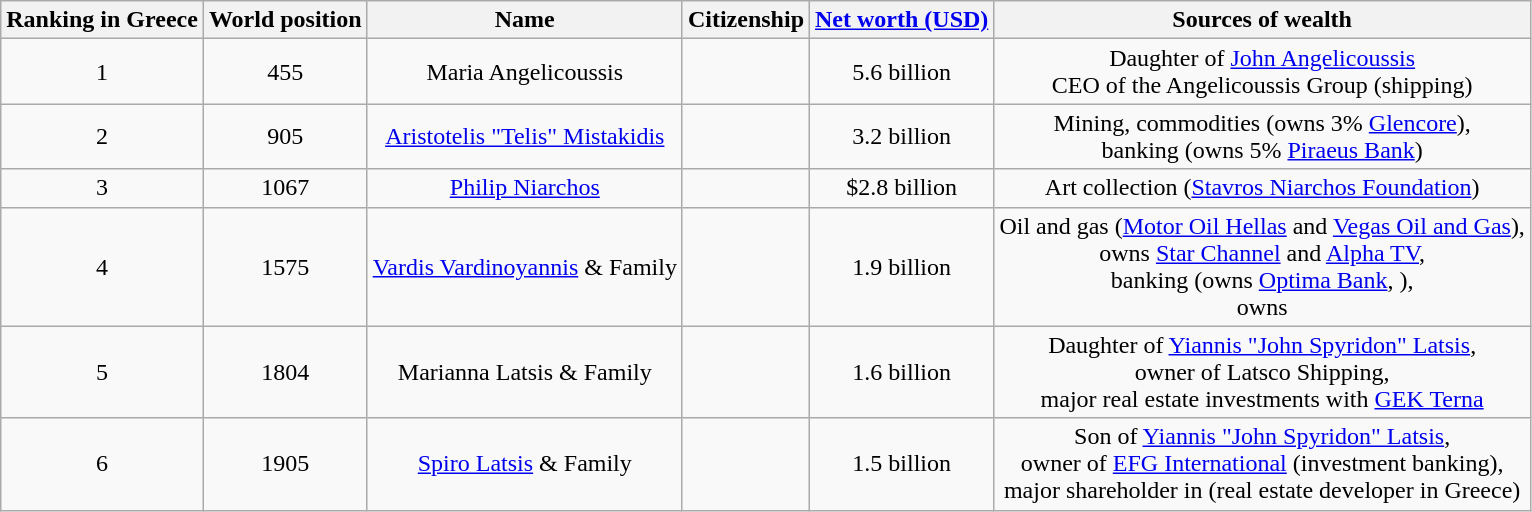<table class="wikitable sortable" style="width: auto; text-align: center;">
<tr>
<th>Ranking in Greece</th>
<th>World position</th>
<th>Name</th>
<th>Citizenship</th>
<th><a href='#'>Net worth (USD)</a></th>
<th>Sources of wealth</th>
</tr>
<tr>
<td>1</td>
<td>455</td>
<td>Maria Angelicoussis</td>
<td></td>
<td>5.6 billion</td>
<td>Daughter of <a href='#'>John Angelicoussis</a> <br> CEO of the Angelicoussis Group (shipping)</td>
</tr>
<tr>
<td>2</td>
<td>905</td>
<td><a href='#'>Aristotelis "Telis" Mistakidis</a></td>
<td></td>
<td>3.2 billion</td>
<td>Mining, commodities (owns 3% <a href='#'>Glencore</a>), <br> banking (owns 5% <a href='#'>Piraeus Bank</a>)</td>
</tr>
<tr>
<td>3</td>
<td>1067</td>
<td><a href='#'>Philip Niarchos</a></td>
<td> <br> </td>
<td>$2.8 billion</td>
<td>Art collection (<a href='#'>Stavros Niarchos Foundation</a>)</td>
</tr>
<tr>
<td>4</td>
<td>1575</td>
<td><a href='#'>Vardis Vardinoyannis</a> & Family</td>
<td></td>
<td>1.9 billion</td>
<td>Oil and gas (<a href='#'>Motor Oil Hellas</a> and <a href='#'>Vegas Oil and Gas</a>), <br> owns <a href='#'>Star Channel</a> and <a href='#'>Alpha TV</a>,<br> banking (owns <a href='#'>Optima Bank</a>, ), <br> owns </td>
</tr>
<tr>
<td>5</td>
<td>1804</td>
<td>Marianna Latsis & Family</td>
<td></td>
<td>1.6 billion</td>
<td>Daughter of <a href='#'> Yiannis "John Spyridon" Latsis</a>, <br> owner of Latsco Shipping, <br> major real estate investments with <a href='#'>GEK Terna</a></td>
</tr>
<tr>
<td>6</td>
<td>1905</td>
<td><a href='#'>Spiro Latsis</a> & Family</td>
<td></td>
<td>1.5 billion</td>
<td>Son of <a href='#'> Yiannis "John Spyridon" Latsis</a>, <br> owner of <a href='#'>EFG International</a> (investment banking), <br> major shareholder in  (real estate developer in Greece)</td>
</tr>
</table>
